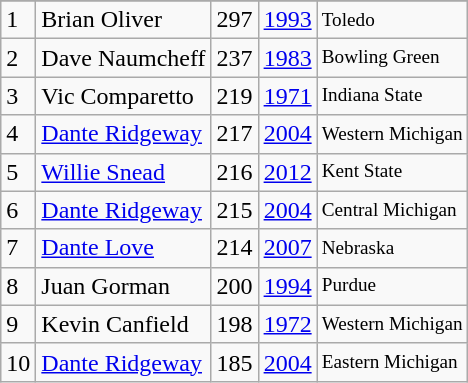<table class="wikitable">
<tr>
</tr>
<tr>
<td>1</td>
<td>Brian Oliver</td>
<td>297</td>
<td><a href='#'>1993</a></td>
<td style="font-size:80%;">Toledo</td>
</tr>
<tr>
<td>2</td>
<td>Dave Naumcheff</td>
<td>237</td>
<td><a href='#'>1983</a></td>
<td style="font-size:80%;">Bowling Green</td>
</tr>
<tr>
<td>3</td>
<td>Vic Comparetto</td>
<td>219</td>
<td><a href='#'>1971</a></td>
<td style="font-size:80%;">Indiana State</td>
</tr>
<tr>
<td>4</td>
<td><a href='#'>Dante Ridgeway</a></td>
<td>217</td>
<td><a href='#'>2004</a></td>
<td style="font-size:80%;">Western Michigan</td>
</tr>
<tr>
<td>5</td>
<td><a href='#'>Willie Snead</a></td>
<td>216</td>
<td><a href='#'>2012</a></td>
<td style="font-size:80%;">Kent State</td>
</tr>
<tr>
<td>6</td>
<td><a href='#'>Dante Ridgeway</a></td>
<td>215</td>
<td><a href='#'>2004</a></td>
<td style="font-size:80%;">Central Michigan</td>
</tr>
<tr>
<td>7</td>
<td><a href='#'>Dante Love</a></td>
<td>214</td>
<td><a href='#'>2007</a></td>
<td style="font-size:80%;">Nebraska</td>
</tr>
<tr>
<td>8</td>
<td>Juan Gorman</td>
<td>200</td>
<td><a href='#'>1994</a></td>
<td style="font-size:80%;">Purdue</td>
</tr>
<tr>
<td>9</td>
<td>Kevin Canfield</td>
<td>198</td>
<td><a href='#'>1972</a></td>
<td style="font-size:80%;">Western Michigan</td>
</tr>
<tr>
<td>10</td>
<td><a href='#'>Dante Ridgeway</a></td>
<td>185</td>
<td><a href='#'>2004</a></td>
<td style="font-size:80%;">Eastern Michigan</td>
</tr>
</table>
